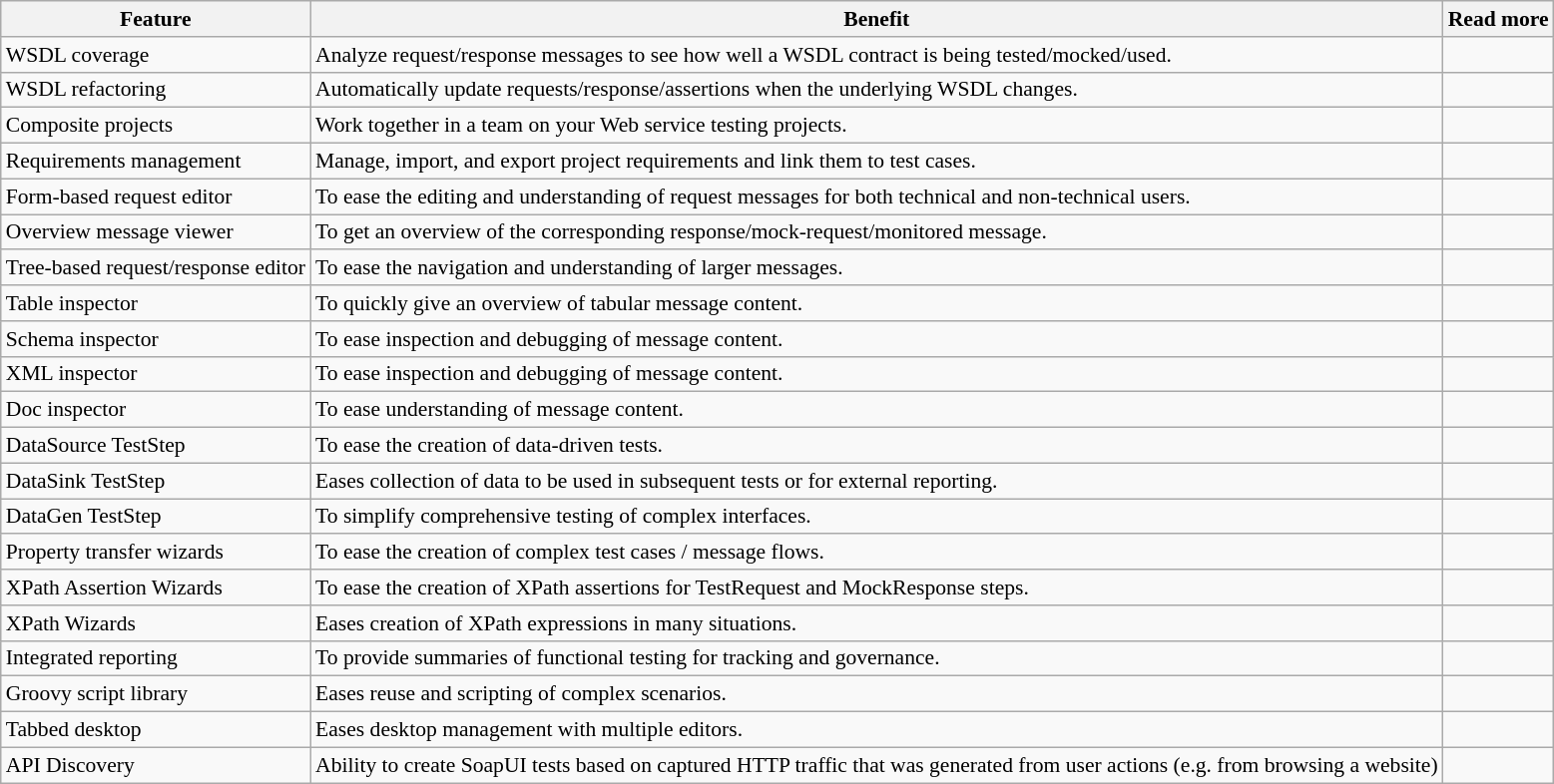<table class="wikitable" style="font-size:90%;">
<tr>
<th>Feature</th>
<th>Benefit</th>
<th>Read more</th>
</tr>
<tr>
<td>WSDL coverage</td>
<td>Analyze request/response messages to see how well a WSDL contract is being tested/mocked/used.</td>
<td></td>
</tr>
<tr>
<td>WSDL refactoring</td>
<td>Automatically update requests/response/assertions when the underlying WSDL changes.</td>
<td></td>
</tr>
<tr>
<td>Composite projects</td>
<td>Work together in a team on your Web service testing projects.</td>
<td></td>
</tr>
<tr>
<td>Requirements management</td>
<td>Manage, import, and export project requirements and link them to test cases.</td>
<td></td>
</tr>
<tr>
<td>Form-based request editor</td>
<td>To ease the editing and understanding of request messages for both technical and non-technical users.</td>
<td></td>
</tr>
<tr>
<td>Overview message viewer</td>
<td>To get an overview of the corresponding response/mock-request/monitored message.</td>
<td></td>
</tr>
<tr>
<td>Tree-based request/response editor</td>
<td>To ease the navigation and understanding of larger messages.</td>
<td></td>
</tr>
<tr>
<td>Table inspector</td>
<td>To quickly give an overview of tabular message content.</td>
<td></td>
</tr>
<tr>
<td>Schema inspector</td>
<td>To ease inspection and debugging of message content.</td>
<td></td>
</tr>
<tr>
<td>XML inspector</td>
<td>To ease inspection and debugging of message content.</td>
<td></td>
</tr>
<tr>
<td>Doc inspector</td>
<td>To ease understanding of message content.</td>
<td></td>
</tr>
<tr>
<td>DataSource TestStep</td>
<td>To ease the creation of data-driven tests.</td>
<td></td>
</tr>
<tr>
<td>DataSink TestStep</td>
<td>Eases collection of data to be used in subsequent tests or for external reporting.</td>
<td></td>
</tr>
<tr>
<td>DataGen TestStep</td>
<td>To simplify comprehensive testing of complex interfaces.</td>
<td></td>
</tr>
<tr>
<td>Property transfer wizards</td>
<td>To ease the creation of complex test cases / message flows.</td>
<td></td>
</tr>
<tr>
<td>XPath Assertion Wizards</td>
<td>To ease the creation of XPath assertions for TestRequest and MockResponse steps.</td>
<td></td>
</tr>
<tr>
<td>XPath Wizards</td>
<td>Eases creation of XPath expressions in many situations.</td>
<td></td>
</tr>
<tr>
<td>Integrated reporting</td>
<td>To provide summaries of functional testing for tracking and governance.</td>
<td></td>
</tr>
<tr>
<td>Groovy script library</td>
<td>Eases reuse and scripting of complex scenarios.</td>
<td></td>
</tr>
<tr>
<td>Tabbed desktop</td>
<td>Eases desktop management with multiple editors.</td>
<td></td>
</tr>
<tr>
<td>API Discovery</td>
<td>Ability to create SoapUI tests based on captured HTTP traffic that was generated from user actions (e.g. from browsing a website)</td>
<td></td>
</tr>
</table>
